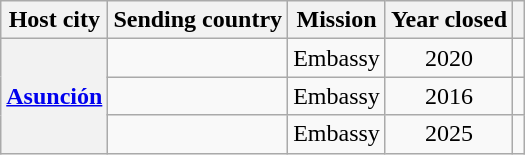<table class="wikitable plainrowheaders">
<tr>
<th scope="col">Host city</th>
<th scope="col">Sending country</th>
<th scope="col">Mission</th>
<th scope="col">Year closed</th>
<th scope="col"></th>
</tr>
<tr>
<th rowspan="3"><a href='#'>Asunción</a></th>
<td></td>
<td style="text-align:center;">Embassy</td>
<td style="text-align:center;">2020</td>
<td style="text-align:center;"></td>
</tr>
<tr>
<td></td>
<td style="text-align:center;">Embassy</td>
<td style="text-align:center;">2016</td>
<td style="text-align:center;"></td>
</tr>
<tr>
<td></td>
<td style="text-align:center;">Embassy</td>
<td style="text-align:center;">2025</td>
<td style="text-align:center;"></td>
</tr>
</table>
